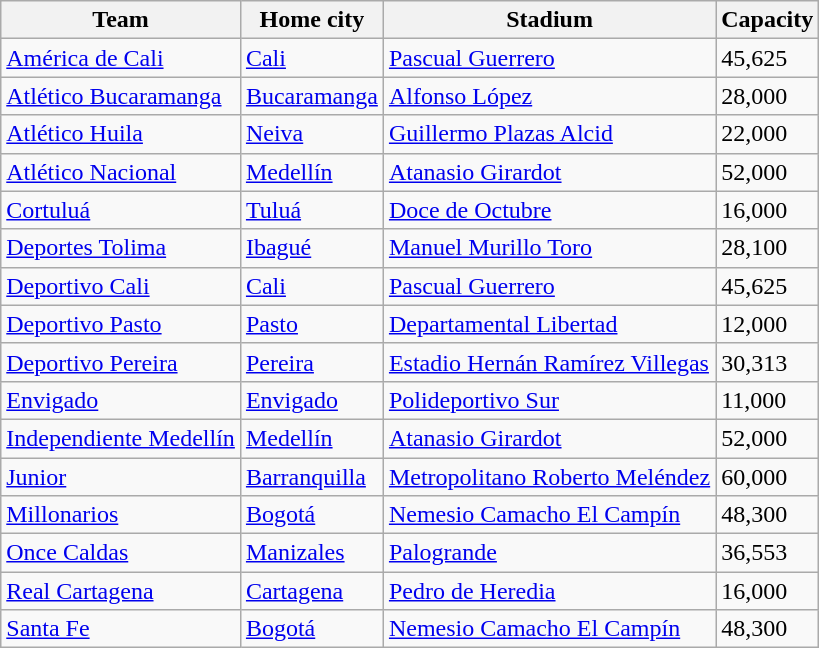<table class="wikitable sortable">
<tr>
<th>Team</th>
<th>Home city</th>
<th>Stadium</th>
<th>Capacity</th>
</tr>
<tr>
<td><a href='#'>América de Cali</a></td>
<td><a href='#'>Cali</a></td>
<td><a href='#'>Pascual Guerrero</a></td>
<td>45,625</td>
</tr>
<tr>
<td><a href='#'>Atlético Bucaramanga</a></td>
<td><a href='#'>Bucaramanga</a></td>
<td><a href='#'>Alfonso López</a></td>
<td>28,000</td>
</tr>
<tr>
<td><a href='#'>Atlético Huila</a></td>
<td><a href='#'>Neiva</a></td>
<td><a href='#'>Guillermo Plazas Alcid</a></td>
<td>22,000</td>
</tr>
<tr>
<td><a href='#'>Atlético Nacional</a></td>
<td><a href='#'>Medellín</a></td>
<td><a href='#'>Atanasio Girardot</a></td>
<td>52,000</td>
</tr>
<tr>
<td><a href='#'>Cortuluá</a></td>
<td><a href='#'>Tuluá</a></td>
<td><a href='#'>Doce de Octubre</a></td>
<td>16,000</td>
</tr>
<tr>
<td><a href='#'>Deportes Tolima</a></td>
<td><a href='#'>Ibagué</a></td>
<td><a href='#'>Manuel Murillo Toro</a></td>
<td>28,100</td>
</tr>
<tr>
<td><a href='#'>Deportivo Cali</a></td>
<td><a href='#'>Cali</a></td>
<td><a href='#'>Pascual Guerrero</a></td>
<td>45,625</td>
</tr>
<tr>
<td><a href='#'>Deportivo Pasto</a></td>
<td><a href='#'>Pasto</a></td>
<td><a href='#'>Departamental Libertad</a></td>
<td>12,000</td>
</tr>
<tr>
<td><a href='#'>Deportivo Pereira</a></td>
<td><a href='#'>Pereira</a></td>
<td><a href='#'>Estadio Hernán Ramírez Villegas</a></td>
<td>30,313</td>
</tr>
<tr>
<td><a href='#'>Envigado</a></td>
<td><a href='#'>Envigado</a></td>
<td><a href='#'>Polideportivo Sur</a></td>
<td>11,000</td>
</tr>
<tr>
<td><a href='#'>Independiente Medellín</a></td>
<td><a href='#'>Medellín</a></td>
<td><a href='#'>Atanasio Girardot</a></td>
<td>52,000</td>
</tr>
<tr>
<td><a href='#'>Junior</a></td>
<td><a href='#'>Barranquilla</a></td>
<td><a href='#'>Metropolitano Roberto Meléndez</a></td>
<td>60,000</td>
</tr>
<tr>
<td><a href='#'>Millonarios</a></td>
<td><a href='#'>Bogotá</a></td>
<td><a href='#'>Nemesio Camacho El Campín</a></td>
<td>48,300</td>
</tr>
<tr>
<td><a href='#'>Once Caldas</a></td>
<td><a href='#'>Manizales</a></td>
<td><a href='#'>Palogrande</a></td>
<td>36,553</td>
</tr>
<tr>
<td><a href='#'>Real Cartagena</a></td>
<td><a href='#'>Cartagena</a></td>
<td><a href='#'>Pedro de Heredia</a></td>
<td>16,000</td>
</tr>
<tr>
<td><a href='#'>Santa Fe</a></td>
<td><a href='#'>Bogotá</a></td>
<td><a href='#'>Nemesio Camacho El Campín</a></td>
<td>48,300</td>
</tr>
</table>
